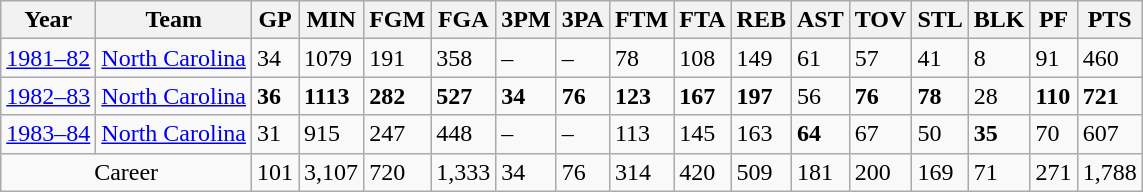<table class="wikitable sortable">
<tr>
<th>Year</th>
<th>Team</th>
<th>GP</th>
<th>MIN</th>
<th>FGM</th>
<th>FGA</th>
<th>3PM</th>
<th>3PA</th>
<th>FTM</th>
<th>FTA</th>
<th>REB</th>
<th>AST</th>
<th>TOV</th>
<th>STL</th>
<th>BLK</th>
<th>PF</th>
<th>PTS</th>
</tr>
<tr>
<td style="text-align:left;"><a href='#'>1981–82</a></td>
<td style="text-align:left;"><a href='#'>North Carolina</a></td>
<td>34</td>
<td>1079</td>
<td>191</td>
<td>358</td>
<td>–</td>
<td>–</td>
<td>78</td>
<td>108</td>
<td>149</td>
<td>61</td>
<td>57</td>
<td>41</td>
<td>8</td>
<td>91</td>
<td>460</td>
</tr>
<tr>
<td style="text-align:left;"><a href='#'>1982–83</a></td>
<td style="text-align:left;"><a href='#'>North Carolina</a></td>
<td><strong>36</strong></td>
<td><strong>1113</strong></td>
<td><strong>282</strong></td>
<td><strong>527</strong></td>
<td><strong>34</strong></td>
<td><strong>76</strong></td>
<td><strong>123</strong></td>
<td><strong>167</strong></td>
<td><strong>197</strong></td>
<td>56</td>
<td><strong>76</strong></td>
<td><strong>78</strong></td>
<td>28</td>
<td><strong>110</strong></td>
<td><strong>721</strong></td>
</tr>
<tr>
<td style="text-align:left;"><a href='#'>1983–84</a></td>
<td style="text-align:left;"><a href='#'>North Carolina</a></td>
<td>31</td>
<td>915</td>
<td>247</td>
<td>448</td>
<td>–</td>
<td>–</td>
<td>113</td>
<td>145</td>
<td>163</td>
<td><strong>64</strong></td>
<td>67</td>
<td>50</td>
<td><strong>35</strong></td>
<td>70</td>
<td>607</td>
</tr>
<tr>
<td align="center" colspan=2>Career</td>
<td>101</td>
<td>3,107</td>
<td>720</td>
<td>1,333</td>
<td>34</td>
<td>76</td>
<td>314</td>
<td>420</td>
<td>509</td>
<td>181</td>
<td>200</td>
<td>169</td>
<td>71</td>
<td>271</td>
<td>1,788</td>
</tr>
</table>
